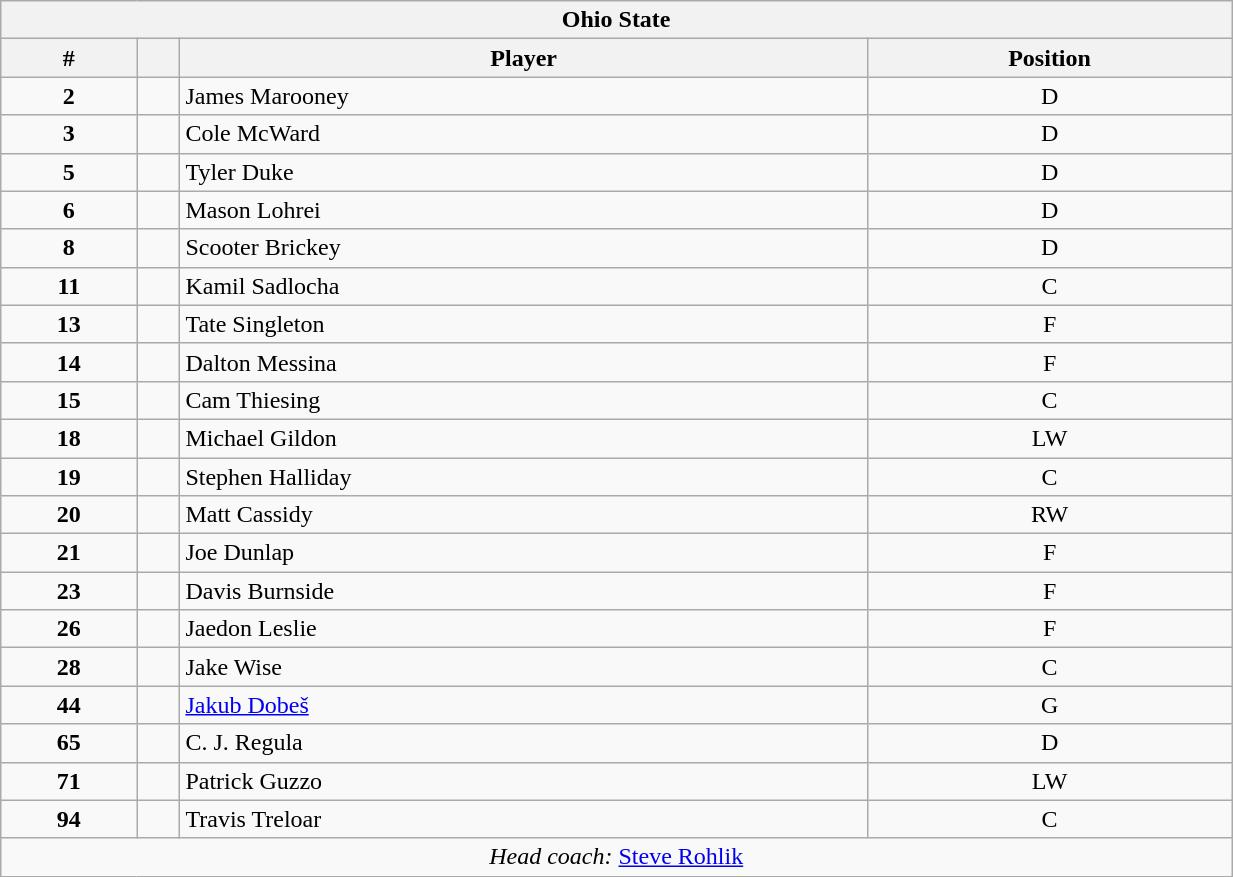<table class="wikitable" style="width:65%; text-align:center;">
<tr>
<th colspan=4>Ohio State</th>
</tr>
<tr>
<th>#</th>
<th></th>
<th>Player</th>
<th>Position</th>
</tr>
<tr>
<td><strong>2</strong></td>
<td align=center></td>
<td align=left>James Marooney</td>
<td>D</td>
</tr>
<tr>
<td><strong>3</strong></td>
<td align=center></td>
<td align=left>Cole McWard</td>
<td>D</td>
</tr>
<tr>
<td><strong>5</strong></td>
<td align=center></td>
<td align=left>Tyler Duke</td>
<td>D</td>
</tr>
<tr>
<td><strong>6</strong></td>
<td align=center></td>
<td align=left>Mason Lohrei</td>
<td>D</td>
</tr>
<tr>
<td><strong>8</strong></td>
<td align=center></td>
<td align=left>Scooter Brickey</td>
<td>D</td>
</tr>
<tr>
<td><strong>11</strong></td>
<td align=center></td>
<td align=left>Kamil Sadlocha</td>
<td>C</td>
</tr>
<tr>
<td><strong>13</strong></td>
<td align=center></td>
<td align=left>Tate Singleton</td>
<td>F</td>
</tr>
<tr>
<td><strong>14</strong></td>
<td align=center></td>
<td align=left>Dalton Messina</td>
<td>F</td>
</tr>
<tr>
<td><strong>15</strong></td>
<td align=center></td>
<td align=left>Cam Thiesing</td>
<td>C</td>
</tr>
<tr>
<td><strong>18</strong></td>
<td align=center></td>
<td align=left>Michael Gildon</td>
<td>LW</td>
</tr>
<tr>
<td><strong>19</strong></td>
<td align=center></td>
<td align=left>Stephen Halliday</td>
<td>C</td>
</tr>
<tr>
<td><strong>20</strong></td>
<td align=center></td>
<td align=left>Matt Cassidy</td>
<td>RW</td>
</tr>
<tr>
<td><strong>21</strong></td>
<td align=center></td>
<td align=left>Joe Dunlap</td>
<td>F</td>
</tr>
<tr>
<td><strong>23</strong></td>
<td align=center></td>
<td align=left>Davis Burnside</td>
<td>F</td>
</tr>
<tr>
<td><strong>26</strong></td>
<td align=center></td>
<td align=left>Jaedon Leslie</td>
<td>F</td>
</tr>
<tr>
<td><strong>28</strong></td>
<td align=center></td>
<td align=left>Jake Wise</td>
<td>C</td>
</tr>
<tr>
<td><strong>44</strong></td>
<td align=center></td>
<td align=left><a href='#'>Jakub Dobeš</a></td>
<td>G</td>
</tr>
<tr>
<td><strong>65</strong></td>
<td align=center></td>
<td align=left>C. J. Regula</td>
<td>D</td>
</tr>
<tr>
<td><strong>71</strong></td>
<td align=center></td>
<td align=left>Patrick Guzzo</td>
<td>LW</td>
</tr>
<tr>
<td><strong>94</strong></td>
<td align=center></td>
<td align=left>Travis Treloar</td>
<td>C</td>
</tr>
<tr>
<td colspan=4><em>Head coach:</em>  <a href='#'>Steve Rohlik</a></td>
</tr>
</table>
